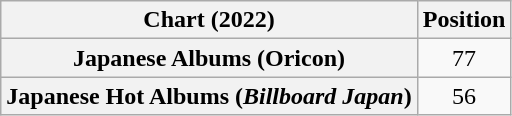<table class="wikitable plainrowheaders" style="text-align:center">
<tr>
<th scope="col">Chart (2022)</th>
<th scope="col">Position</th>
</tr>
<tr>
<th scope="row">Japanese Albums (Oricon)</th>
<td>77</td>
</tr>
<tr>
<th scope="row">Japanese Hot Albums (<em>Billboard Japan</em>)</th>
<td>56</td>
</tr>
</table>
